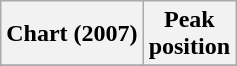<table class="wikitable sortable plainrowheaders">
<tr>
<th>Chart (2007)</th>
<th>Peak<br>position</th>
</tr>
<tr>
</tr>
</table>
